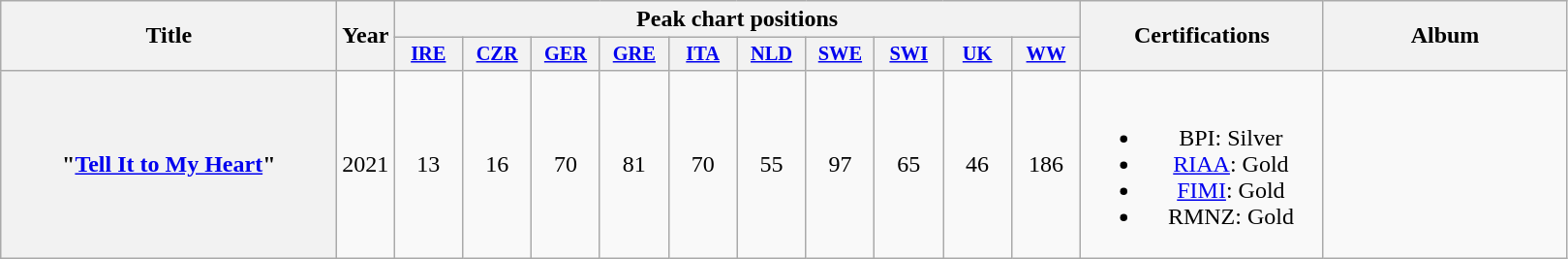<table class="wikitable plainrowheaders" style="text-align:center;">
<tr>
<th scope="col" rowspan="2" style="width:14em;">Title</th>
<th scope="col" rowspan="2" style="width:1em;">Year</th>
<th scope="col" colspan="10">Peak chart positions</th>
<th scope="col" rowspan="2" style="width:10em;">Certifications</th>
<th scope="col" rowspan="2" style="width:10em;">Album</th>
</tr>
<tr>
<th scope="col" style="width:3em;font-size:85%;"><a href='#'>IRE</a><br></th>
<th scope="col" style="width:3em;font-size:85%;"><a href='#'>CZR</a><br></th>
<th scope="col" style="width:3em;font-size:85%;"><a href='#'>GER</a><br></th>
<th scope="col" style="width:3em;font-size:85%;"><a href='#'>GRE</a><br></th>
<th scope="col" style="width:3em;font-size:85%;"><a href='#'>ITA</a><br></th>
<th scope="col" style="width:3em;font-size:85%;"><a href='#'>NLD</a><br></th>
<th scope="col" style="width:3em;font-size:85%;"><a href='#'>SWE</a><br></th>
<th scope="col" style="width:3em;font-size:85%;"><a href='#'>SWI</a><br></th>
<th scope="col" style="width:3em;font-size:85%;"><a href='#'>UK</a><br></th>
<th scope="col" style="width:3em;font-size:85%;"><a href='#'>WW</a><br></th>
</tr>
<tr>
<th scope="row">"<a href='#'>Tell It to My Heart</a>"<br></th>
<td>2021</td>
<td>13</td>
<td>16</td>
<td>70</td>
<td>81</td>
<td>70</td>
<td>55</td>
<td>97</td>
<td>65</td>
<td>46</td>
<td>186</td>
<td><br><ul><li>BPI: Silver</li><li><a href='#'>RIAA</a>: Gold</li><li><a href='#'>FIMI</a>: Gold</li><li>RMNZ: Gold</li></ul></td>
<td></td>
</tr>
</table>
